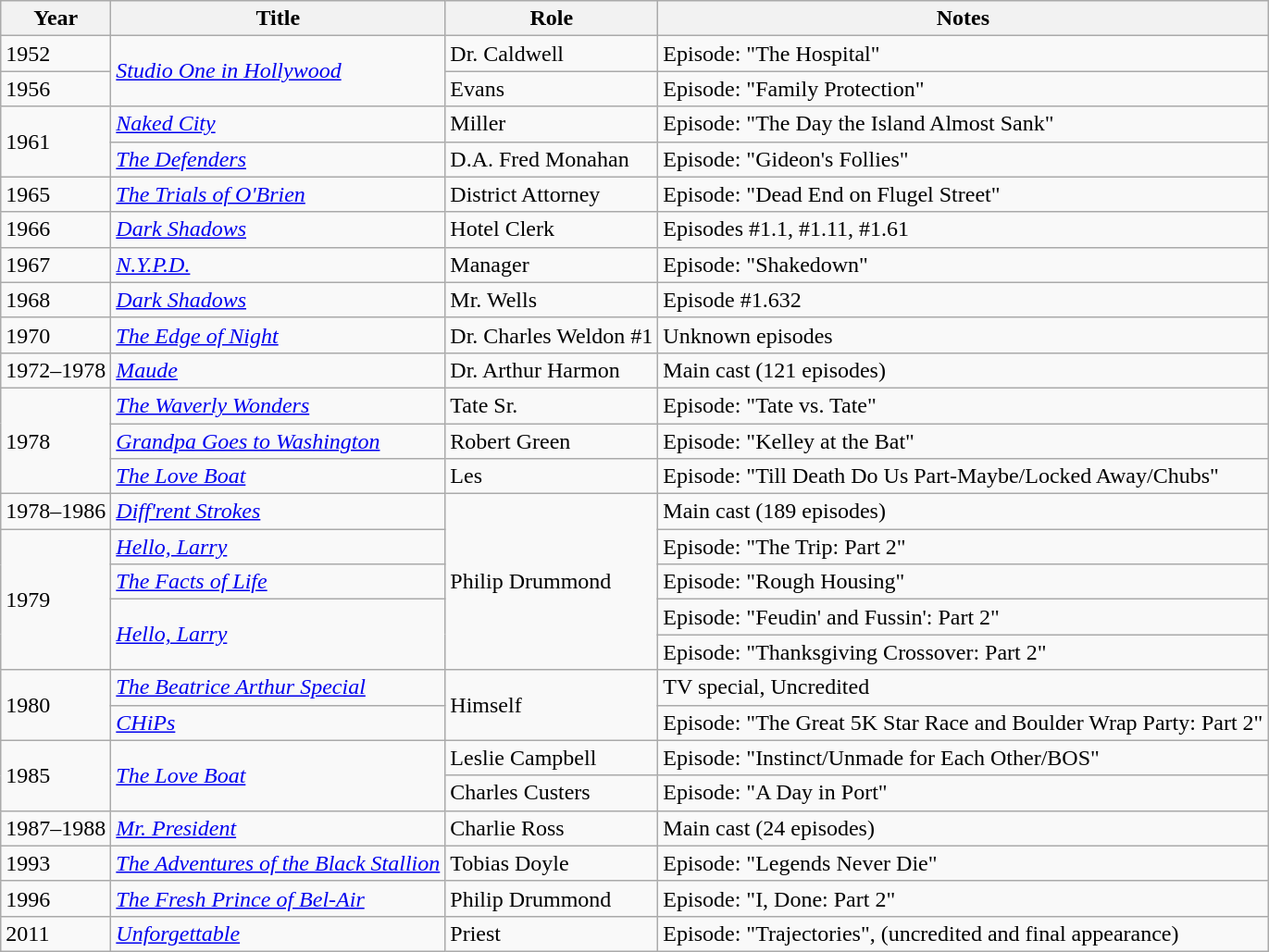<table class="wikitable sortable">
<tr>
<th>Year</th>
<th>Title</th>
<th>Role</th>
<th class="unsortable">Notes</th>
</tr>
<tr>
<td>1952</td>
<td rowspan=2><em><a href='#'>Studio One in Hollywood</a></em></td>
<td>Dr. Caldwell</td>
<td>Episode: "The Hospital"</td>
</tr>
<tr>
<td>1956</td>
<td>Evans</td>
<td>Episode: "Family Protection"</td>
</tr>
<tr>
<td rowspan=2>1961</td>
<td><em><a href='#'>Naked City</a></em></td>
<td>Miller</td>
<td>Episode: "The Day the Island Almost Sank"</td>
</tr>
<tr>
<td data-sort-value="Defenders, The"><em><a href='#'>The Defenders</a></em></td>
<td>D.A. Fred Monahan</td>
<td>Episode: "Gideon's Follies"</td>
</tr>
<tr>
<td>1965</td>
<td><em><a href='#'>The Trials of O'Brien</a></em></td>
<td>District Attorney</td>
<td>Episode: "Dead End on Flugel Street"</td>
</tr>
<tr>
<td>1966</td>
<td><em><a href='#'>Dark Shadows</a></em></td>
<td>Hotel Clerk</td>
<td>Episodes #1.1, #1.11, #1.61</td>
</tr>
<tr>
<td>1967</td>
<td><em><a href='#'>N.Y.P.D.</a></em></td>
<td>Manager</td>
<td>Episode: "Shakedown"</td>
</tr>
<tr>
<td>1968</td>
<td><em><a href='#'>Dark Shadows</a></em></td>
<td>Mr. Wells</td>
<td>Episode #1.632</td>
</tr>
<tr>
<td>1970</td>
<td data-sort-value="Edge of Night, The"><em><a href='#'>The Edge of Night</a></em></td>
<td>Dr. Charles Weldon #1</td>
<td>Unknown episodes</td>
</tr>
<tr>
<td>1972–1978</td>
<td><em><a href='#'>Maude</a></em></td>
<td>Dr. Arthur Harmon</td>
<td>Main cast (121 episodes)</td>
</tr>
<tr>
<td rowspan=3>1978</td>
<td data-sort-value="Waverly Wonders, The"><em><a href='#'>The Waverly Wonders</a></em></td>
<td>Tate Sr.</td>
<td>Episode: "Tate vs. Tate"</td>
</tr>
<tr>
<td><em><a href='#'>Grandpa Goes to Washington</a></em></td>
<td>Robert Green</td>
<td>Episode: "Kelley at the Bat"</td>
</tr>
<tr>
<td data-sort-value="Love Boat, The"><em><a href='#'>The Love Boat</a></em></td>
<td>Les</td>
<td>Episode: "Till Death Do Us Part-Maybe/Locked Away/Chubs"</td>
</tr>
<tr>
<td>1978–1986</td>
<td><em><a href='#'>Diff'rent Strokes</a></em></td>
<td rowspan=5>Philip Drummond</td>
<td>Main cast (189 episodes)</td>
</tr>
<tr>
<td rowspan=4>1979</td>
<td><em><a href='#'>Hello, Larry</a></em></td>
<td>Episode: "The Trip: Part 2"</td>
</tr>
<tr>
<td data-sort-value="Facts of Life, The"><em><a href='#'>The Facts of Life</a></em></td>
<td>Episode: "Rough Housing"</td>
</tr>
<tr>
<td rowspan=2><em><a href='#'>Hello, Larry</a></em></td>
<td>Episode: "Feudin' and Fussin': Part 2"</td>
</tr>
<tr>
<td>Episode: "Thanksgiving Crossover: Part 2"</td>
</tr>
<tr>
<td rowspan=2>1980</td>
<td data-sort-value="Beatrice Arthur Special, The"><em><a href='#'>The Beatrice Arthur Special</a></em></td>
<td rowspan=2>Himself</td>
<td>TV special, Uncredited</td>
</tr>
<tr>
<td><em><a href='#'>CHiPs</a></em></td>
<td>Episode: "The Great 5K Star Race and Boulder Wrap Party: Part 2"</td>
</tr>
<tr>
<td rowspan=2>1985</td>
<td rowspan=2 data-sort-value="Love Boat, The"><em><a href='#'>The Love Boat</a></em></td>
<td>Leslie Campbell</td>
<td>Episode: "Instinct/Unmade for Each Other/BOS"</td>
</tr>
<tr>
<td>Charles Custers</td>
<td>Episode: "A Day in Port"</td>
</tr>
<tr>
<td>1987–1988</td>
<td><em><a href='#'>Mr. President</a></em></td>
<td>Charlie Ross</td>
<td>Main cast (24 episodes)</td>
</tr>
<tr>
<td>1993</td>
<td data-sort-value="Adventures of the Black Stallion, The"><em><a href='#'>The Adventures of the Black Stallion</a></em></td>
<td>Tobias Doyle</td>
<td>Episode: "Legends Never Die"</td>
</tr>
<tr>
<td>1996</td>
<td data-sort-value="Fresh Prince of Bel-Air, The"><em><a href='#'>The Fresh Prince of Bel-Air</a></em></td>
<td>Philip Drummond</td>
<td>Episode: "I, Done: Part 2"</td>
</tr>
<tr>
<td>2011</td>
<td data-sort-value="Unforgettable"><em><a href='#'>Unforgettable</a></em></td>
<td>Priest</td>
<td>Episode: "Trajectories", (uncredited and final appearance)</td>
</tr>
</table>
